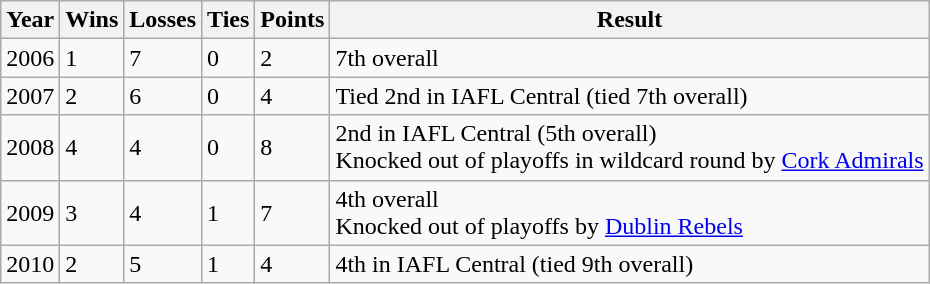<table class="wikitable">
<tr>
<th>Year</th>
<th>Wins</th>
<th>Losses</th>
<th>Ties</th>
<th>Points</th>
<th>Result</th>
</tr>
<tr>
<td>2006</td>
<td>1</td>
<td>7</td>
<td>0</td>
<td>2</td>
<td>7th overall</td>
</tr>
<tr>
<td>2007</td>
<td>2</td>
<td>6</td>
<td>0</td>
<td>4</td>
<td>Tied 2nd in IAFL Central (tied 7th overall)</td>
</tr>
<tr>
<td>2008</td>
<td>4</td>
<td>4</td>
<td>0</td>
<td>8</td>
<td>2nd in IAFL Central (5th overall)<br>Knocked out of playoffs in wildcard round by <a href='#'>Cork Admirals</a></td>
</tr>
<tr>
<td>2009</td>
<td>3</td>
<td>4</td>
<td>1</td>
<td>7</td>
<td>4th overall<br>Knocked out of playoffs by <a href='#'>Dublin Rebels</a></td>
</tr>
<tr>
<td>2010</td>
<td>2</td>
<td>5</td>
<td>1</td>
<td>4</td>
<td>4th in IAFL Central (tied 9th overall)</td>
</tr>
</table>
